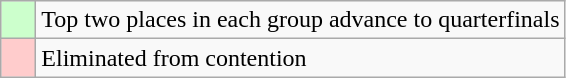<table class="wikitable">
<tr>
<td style="background: #ccffcc;">    </td>
<td>Top two places in each group advance to quarterfinals</td>
</tr>
<tr>
<td style="background: #ffcccc;">    </td>
<td>Eliminated from contention</td>
</tr>
</table>
